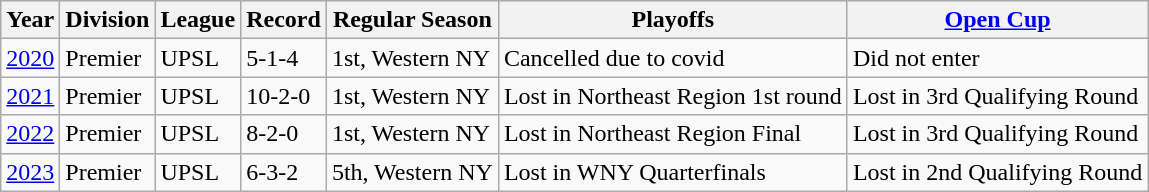<table class="wikitable">
<tr>
<th>Year</th>
<th>Division</th>
<th>League</th>
<th>Record</th>
<th>Regular Season</th>
<th>Playoffs</th>
<th><a href='#'>Open Cup</a></th>
</tr>
<tr>
<td><a href='#'>2020</a></td>
<td>Premier</td>
<td>UPSL</td>
<td>5-1-4</td>
<td>1st, Western NY</td>
<td>Cancelled due to covid</td>
<td>Did not enter</td>
</tr>
<tr>
<td><a href='#'>2021</a></td>
<td>Premier</td>
<td>UPSL</td>
<td>10-2-0</td>
<td>1st, Western NY</td>
<td>Lost in Northeast Region 1st round</td>
<td>Lost in 3rd Qualifying Round</td>
</tr>
<tr>
<td><a href='#'>2022</a></td>
<td>Premier</td>
<td>UPSL</td>
<td>8-2-0</td>
<td>1st, Western NY</td>
<td>Lost in Northeast Region Final</td>
<td>Lost in 3rd Qualifying Round</td>
</tr>
<tr>
<td><a href='#'>2023</a></td>
<td>Premier</td>
<td>UPSL</td>
<td>6-3-2</td>
<td>5th, Western NY</td>
<td>Lost in WNY Quarterfinals</td>
<td>Lost in 2nd Qualifying Round</td>
</tr>
</table>
